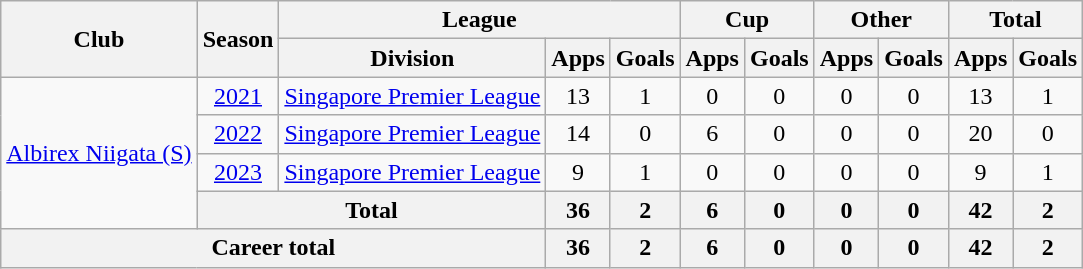<table class="wikitable" style="text-align: center">
<tr>
<th rowspan="2">Club</th>
<th rowspan="2">Season</th>
<th colspan="3">League</th>
<th colspan="2">Cup</th>
<th colspan="2">Other</th>
<th colspan="2">Total</th>
</tr>
<tr>
<th>Division</th>
<th>Apps</th>
<th>Goals</th>
<th>Apps</th>
<th>Goals</th>
<th>Apps</th>
<th>Goals</th>
<th>Apps</th>
<th>Goals</th>
</tr>
<tr>
<td rowspan="4"><a href='#'>Albirex Niigata (S)</a></td>
<td><a href='#'>2021</a></td>
<td><a href='#'>Singapore Premier League</a></td>
<td>13</td>
<td>1</td>
<td>0</td>
<td>0</td>
<td>0</td>
<td>0</td>
<td>13</td>
<td>1</td>
</tr>
<tr>
<td><a href='#'>2022</a></td>
<td><a href='#'>Singapore Premier League</a></td>
<td>14</td>
<td>0</td>
<td>6</td>
<td>0</td>
<td>0</td>
<td>0</td>
<td>20</td>
<td>0</td>
</tr>
<tr>
<td><a href='#'>2023</a></td>
<td><a href='#'>Singapore Premier League</a></td>
<td>9</td>
<td>1</td>
<td>0</td>
<td>0</td>
<td>0</td>
<td>0</td>
<td>9</td>
<td>1</td>
</tr>
<tr>
<th colspan=2>Total</th>
<th>36</th>
<th>2</th>
<th>6</th>
<th>0</th>
<th>0</th>
<th>0</th>
<th>42</th>
<th>2</th>
</tr>
<tr>
<th colspan=3>Career total</th>
<th>36</th>
<th>2</th>
<th>6</th>
<th>0</th>
<th>0</th>
<th>0</th>
<th>42</th>
<th>2</th>
</tr>
</table>
